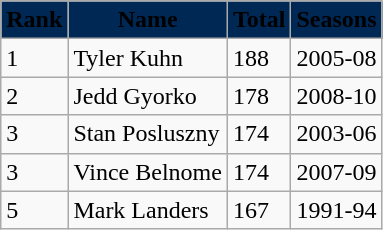<table class="wikitable">
<tr>
<th style="background:#002855;"><span>Rank</span></th>
<th style="background:#002855;"><span>Name</span></th>
<th style="background:#002855;"><span>Total</span></th>
<th style="background:#002855;"><span>Seasons</span></th>
</tr>
<tr>
<td>1</td>
<td>Tyler Kuhn</td>
<td>188</td>
<td>2005-08</td>
</tr>
<tr>
<td>2</td>
<td>Jedd Gyorko</td>
<td>178</td>
<td>2008-10</td>
</tr>
<tr>
<td>3</td>
<td>Stan Posluszny</td>
<td>174</td>
<td>2003-06</td>
</tr>
<tr>
<td>3</td>
<td>Vince Belnome</td>
<td>174</td>
<td>2007-09</td>
</tr>
<tr>
<td>5</td>
<td>Mark Landers</td>
<td>167</td>
<td>1991-94</td>
</tr>
</table>
